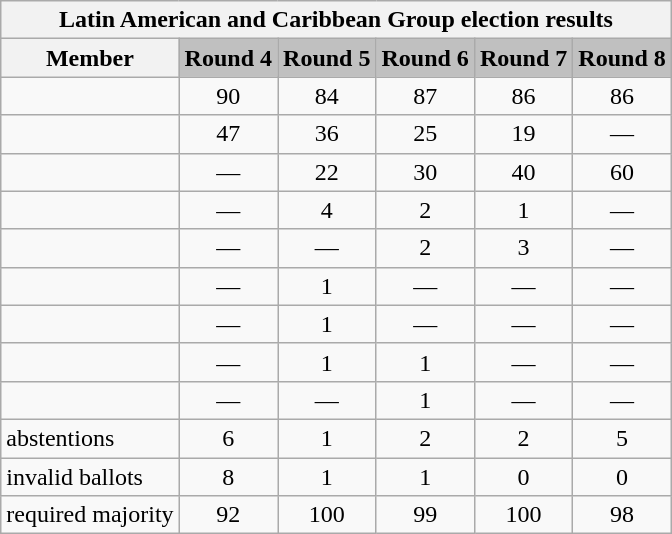<table class="wikitable collapsible">
<tr>
<th colspan="6">Latin American and Caribbean Group election results</th>
</tr>
<tr>
<th>Member</th>
<td style="background:silver;"><strong>Round 4</strong></td>
<td style="background:silver;"><strong>Round 5</strong></td>
<td style="background:silver;"><strong>Round 6</strong></td>
<td style="background:silver;"><strong>Round 7</strong></td>
<td style="background:silver;"><strong>Round 8</strong></td>
</tr>
<tr>
<td></td>
<td style="text-align:center;">90</td>
<td style="text-align:center;">84</td>
<td style="text-align:center;">87</td>
<td style="text-align:center;">86</td>
<td style="text-align:center;">86</td>
</tr>
<tr>
<td></td>
<td style="text-align:center;">47</td>
<td style="text-align:center;">36</td>
<td style="text-align:center;">25</td>
<td style="text-align:center;">19</td>
<td style="text-align:center;">—</td>
</tr>
<tr>
<td></td>
<td style="text-align:center;">—</td>
<td style="text-align:center;">22</td>
<td style="text-align:center;">30</td>
<td style="text-align:center;">40</td>
<td style="text-align:center;">60</td>
</tr>
<tr>
<td></td>
<td style="text-align:center;">—</td>
<td style="text-align:center;">4</td>
<td style="text-align:center;">2</td>
<td style="text-align:center;">1</td>
<td style="text-align:center;">—</td>
</tr>
<tr>
<td></td>
<td style="text-align:center;">—</td>
<td style="text-align:center;">—</td>
<td style="text-align:center;">2</td>
<td style="text-align:center;">3</td>
<td style="text-align:center;">—</td>
</tr>
<tr>
<td></td>
<td style="text-align:center;">—</td>
<td style="text-align:center;">1</td>
<td style="text-align:center;">—</td>
<td style="text-align:center;">—</td>
<td style="text-align:center;">—</td>
</tr>
<tr>
<td></td>
<td style="text-align:center;">—</td>
<td style="text-align:center;">1</td>
<td style="text-align:center;">—</td>
<td style="text-align:center;">—</td>
<td style="text-align:center;">—</td>
</tr>
<tr>
<td></td>
<td style="text-align:center;">—</td>
<td style="text-align:center;">1</td>
<td style="text-align:center;">1</td>
<td style="text-align:center;">—</td>
<td style="text-align:center;">—</td>
</tr>
<tr>
<td></td>
<td style="text-align:center;">—</td>
<td style="text-align:center;">—</td>
<td style="text-align:center;">1</td>
<td style="text-align:center;">—</td>
<td style="text-align:center;">—</td>
</tr>
<tr>
<td>abstentions</td>
<td style="text-align:center;">6</td>
<td style="text-align:center;">1</td>
<td style="text-align:center;">2</td>
<td style="text-align:center;">2</td>
<td style="text-align:center;">5</td>
</tr>
<tr>
<td>invalid ballots</td>
<td style="text-align:center;">8</td>
<td style="text-align:center;">1</td>
<td style="text-align:center;">1</td>
<td style="text-align:center;">0</td>
<td style="text-align:center;">0</td>
</tr>
<tr>
<td>required majority</td>
<td style="text-align:center;">92</td>
<td style="text-align:center;">100</td>
<td style="text-align:center;">99</td>
<td style="text-align:center;">100</td>
<td style="text-align:center;">98</td>
</tr>
</table>
